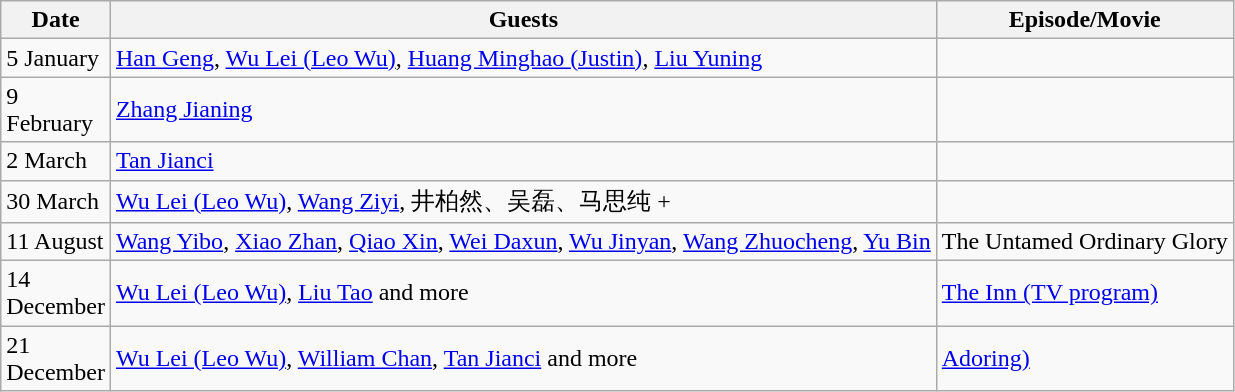<table class="wikitable">
<tr>
<th style="width: 40pt;">Date</th>
<th>Guests</th>
<th>Episode/Movie</th>
</tr>
<tr>
<td>5 January</td>
<td><a href='#'>Han Geng</a>, <a href='#'>Wu Lei (Leo Wu)</a>, <a href='#'>Huang Minghao (Justin)</a>, <a href='#'>Liu Yuning</a></td>
<td></td>
</tr>
<tr>
<td>9 February</td>
<td><a href='#'>Zhang Jianing</a></td>
<td></td>
</tr>
<tr>
<td>2 March</td>
<td><a href='#'>Tan Jianci</a></td>
<td></td>
</tr>
<tr>
<td>30 March</td>
<td><a href='#'>Wu Lei (Leo Wu)</a>, <a href='#'>Wang Ziyi</a>, 井柏然、吴磊、马思纯 +</td>
<td></td>
</tr>
<tr>
<td>11 August</td>
<td><a href='#'>Wang Yibo</a>, <a href='#'>Xiao Zhan</a>, <a href='#'>Qiao Xin</a>, <a href='#'>Wei Daxun</a>, <a href='#'>Wu Jinyan</a>, <a href='#'>Wang Zhuocheng</a>, <a href='#'>Yu Bin</a></td>
<td>The Untamed Ordinary Glory</td>
</tr>
<tr>
<td>14 December</td>
<td><a href='#'>Wu Lei (Leo Wu)</a>, <a href='#'>Liu Tao</a> and more</td>
<td><a href='#'>The Inn (TV program)</a></td>
</tr>
<tr>
<td>21 December</td>
<td><a href='#'>Wu Lei (Leo Wu)</a>, <a href='#'>William Chan</a>, <a href='#'>Tan Jianci</a> and more</td>
<td><a href='#'>Adoring)</a></td>
</tr>
</table>
